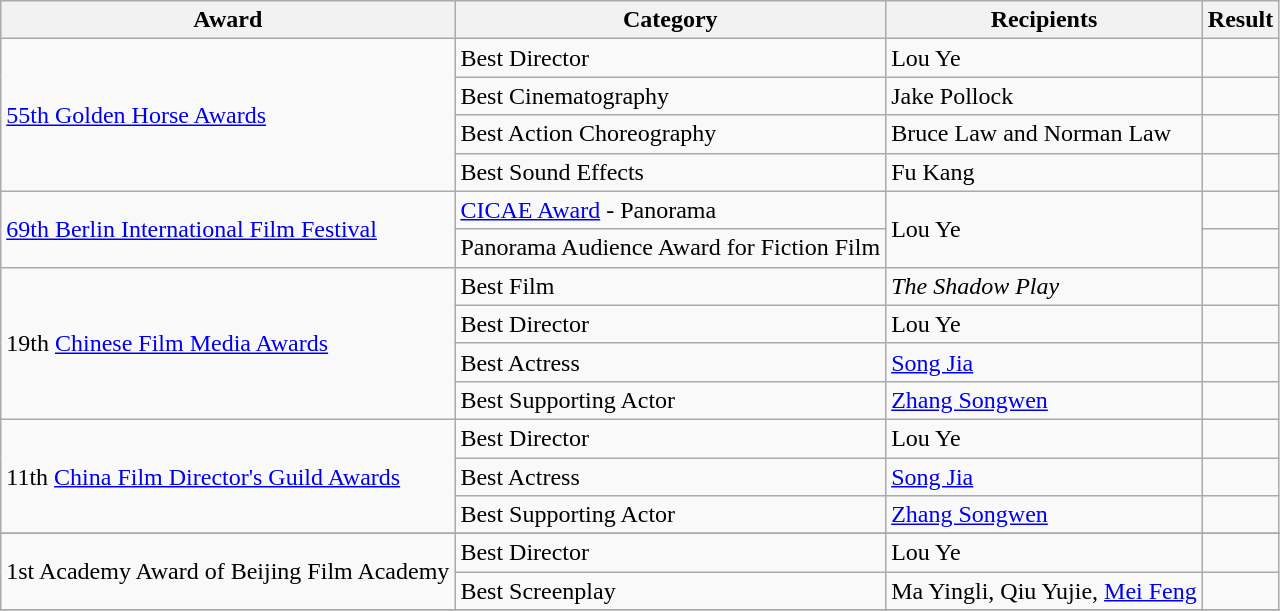<table class=wikitable>
<tr>
<th>Award</th>
<th>Category</th>
<th>Recipients</th>
<th>Result</th>
</tr>
<tr>
<td rowspan=4><a href='#'>55th Golden Horse Awards</a></td>
<td>Best Director</td>
<td>Lou Ye</td>
<td></td>
</tr>
<tr>
<td>Best Cinematography</td>
<td>Jake Pollock</td>
<td></td>
</tr>
<tr>
<td>Best Action Choreography</td>
<td>Bruce Law and Norman Law</td>
<td></td>
</tr>
<tr>
<td>Best Sound Effects</td>
<td>Fu Kang</td>
<td></td>
</tr>
<tr>
<td rowspan=2><a href='#'>69th Berlin International Film Festival</a></td>
<td><a href='#'>CICAE Award</a> - Panorama</td>
<td rowspan=2>Lou Ye</td>
<td></td>
</tr>
<tr>
<td>Panorama Audience Award for Fiction Film</td>
<td></td>
</tr>
<tr>
<td rowspan=4>19th <a href='#'>Chinese Film Media Awards</a></td>
<td>Best Film</td>
<td><em>The Shadow Play</em></td>
<td></td>
</tr>
<tr>
<td>Best Director</td>
<td>Lou Ye</td>
<td></td>
</tr>
<tr>
<td>Best Actress</td>
<td><a href='#'>Song Jia</a></td>
<td></td>
</tr>
<tr>
<td>Best Supporting Actor</td>
<td><a href='#'>Zhang Songwen</a></td>
<td></td>
</tr>
<tr>
<td rowspan=3>11th <a href='#'>China Film Director's Guild Awards</a></td>
<td>Best Director</td>
<td>Lou Ye</td>
<td></td>
</tr>
<tr>
<td>Best Actress</td>
<td><a href='#'>Song Jia</a></td>
<td></td>
</tr>
<tr>
<td>Best Supporting Actor</td>
<td><a href='#'>Zhang Songwen</a></td>
<td></td>
</tr>
<tr>
</tr>
<tr>
<td rowspan=2>1st Academy Award of Beijing Film Academy</td>
<td>Best Director</td>
<td>Lou Ye</td>
<td></td>
</tr>
<tr>
<td>Best Screenplay</td>
<td>Ma Yingli, Qiu Yujie, <a href='#'>Mei Feng</a></td>
<td></td>
</tr>
<tr>
</tr>
</table>
